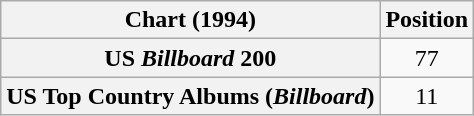<table class="wikitable sortable plainrowheaders" style="text-align:center">
<tr>
<th scope="col">Chart (1994)</th>
<th scope="col">Position</th>
</tr>
<tr>
<th scope="row">US <em>Billboard</em> 200</th>
<td>77</td>
</tr>
<tr>
<th scope="row">US Top Country Albums (<em>Billboard</em>)</th>
<td>11</td>
</tr>
</table>
